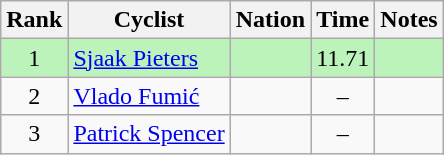<table class="wikitable sortable" style="text-align:center">
<tr>
<th>Rank</th>
<th>Cyclist</th>
<th>Nation</th>
<th>Time</th>
<th>Notes</th>
</tr>
<tr bgcolor=bbf3bb>
<td>1</td>
<td align=left data-sort-value="Pieters, Sjaak"><a href='#'>Sjaak Pieters</a></td>
<td align=left></td>
<td>11.71</td>
<td></td>
</tr>
<tr>
<td>2</td>
<td align=left data-sort-value="Fumić, Vlado"><a href='#'>Vlado Fumić</a></td>
<td align=left></td>
<td>–</td>
<td></td>
</tr>
<tr>
<td>3</td>
<td align=left data-sort-value="Spencer, Patrick"><a href='#'>Patrick Spencer</a></td>
<td align=left></td>
<td>–</td>
<td></td>
</tr>
</table>
